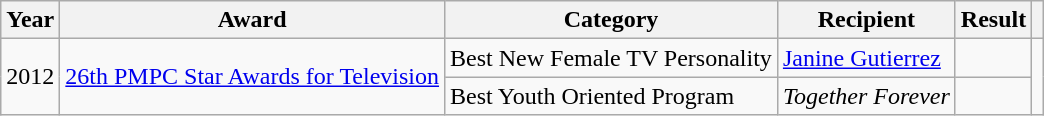<table class="wikitable">
<tr>
<th>Year</th>
<th>Award</th>
<th>Category</th>
<th>Recipient</th>
<th>Result</th>
<th></th>
</tr>
<tr>
<td rowspan=2>2012</td>
<td rowspan=2><a href='#'>26th PMPC Star Awards for Television</a></td>
<td>Best New Female TV Personality</td>
<td><a href='#'>Janine Gutierrez</a></td>
<td></td>
<td rowspan=2></td>
</tr>
<tr>
<td>Best Youth Oriented Program</td>
<td><em>Together Forever</em></td>
<td></td>
</tr>
</table>
